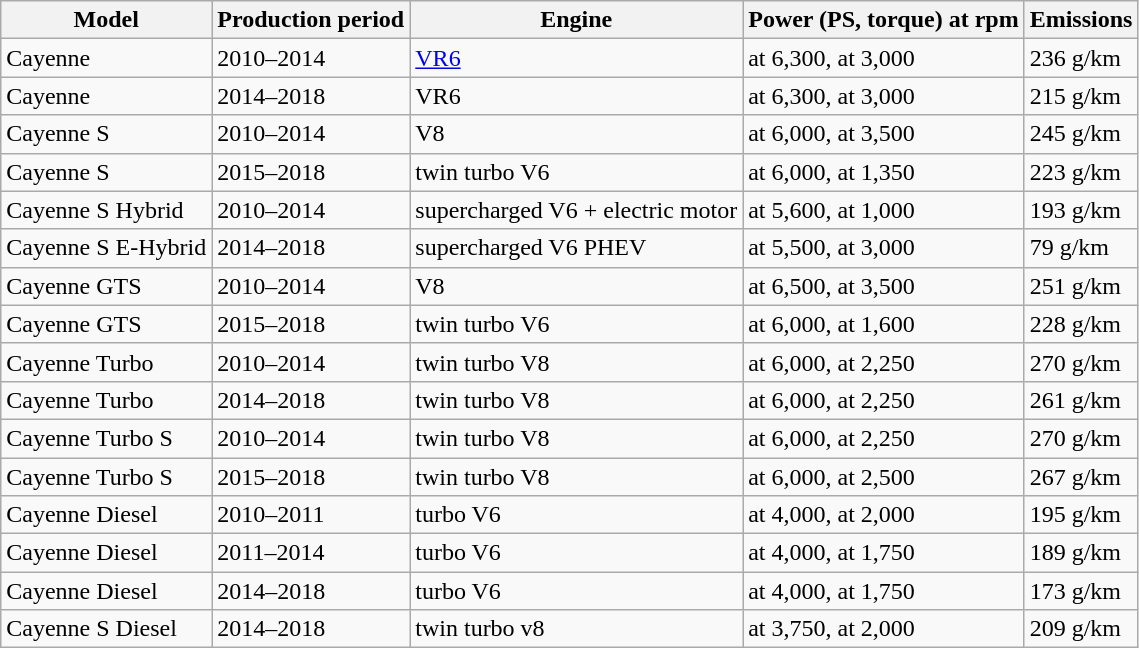<table class="wikitable sortable">
<tr>
<th>Model</th>
<th>Production period</th>
<th>Engine</th>
<th>Power (PS, torque) at rpm</th>
<th>Emissions </th>
</tr>
<tr>
<td>Cayenne</td>
<td>2010–2014</td>
<td> <a href='#'>VR6</a></td>
<td> at 6,300,  at 3,000</td>
<td>236 g/km</td>
</tr>
<tr>
<td>Cayenne</td>
<td>2014–2018</td>
<td> VR6</td>
<td> at 6,300,  at 3,000</td>
<td>215 g/km</td>
</tr>
<tr>
<td>Cayenne S</td>
<td>2010–2014</td>
<td> V8</td>
<td> at 6,000,  at 3,500</td>
<td>245 g/km</td>
</tr>
<tr>
<td>Cayenne S</td>
<td>2015–2018</td>
<td> twin turbo V6</td>
<td> at 6,000,  at 1,350</td>
<td>223 g/km</td>
</tr>
<tr>
<td>Cayenne S Hybrid</td>
<td>2010–2014</td>
<td> supercharged V6 + electric motor</td>
<td> at 5,600,  at 1,000</td>
<td>193 g/km</td>
</tr>
<tr>
<td>Cayenne S E-Hybrid</td>
<td>2014–2018</td>
<td> supercharged V6 PHEV</td>
<td> at 5,500,  at 3,000</td>
<td>79 g/km</td>
</tr>
<tr>
<td>Cayenne GTS</td>
<td>2010–2014</td>
<td> V8</td>
<td> at 6,500,  at 3,500</td>
<td>251 g/km</td>
</tr>
<tr>
<td>Cayenne GTS</td>
<td>2015–2018</td>
<td> twin turbo V6</td>
<td> at 6,000,  at 1,600</td>
<td>228 g/km</td>
</tr>
<tr>
<td>Cayenne Turbo</td>
<td>2010–2014</td>
<td> twin turbo V8</td>
<td> at 6,000,  at 2,250</td>
<td>270 g/km</td>
</tr>
<tr>
<td>Cayenne Turbo</td>
<td>2014–2018</td>
<td> twin turbo V8</td>
<td> at 6,000,  at 2,250</td>
<td>261 g/km</td>
</tr>
<tr>
<td>Cayenne Turbo S</td>
<td>2010–2014</td>
<td> twin turbo V8</td>
<td> at 6,000,  at 2,250</td>
<td>270 g/km</td>
</tr>
<tr>
<td>Cayenne Turbo S</td>
<td>2015–2018</td>
<td> twin turbo V8</td>
<td> at 6,000,  at 2,500</td>
<td>267 g/km</td>
</tr>
<tr>
<td>Cayenne Diesel</td>
<td>2010–2011</td>
<td> turbo V6</td>
<td> at 4,000,  at 2,000</td>
<td>195 g/km</td>
</tr>
<tr>
<td>Cayenne Diesel</td>
<td>2011–2014</td>
<td> turbo V6</td>
<td> at 4,000,  at 1,750</td>
<td>189 g/km</td>
</tr>
<tr>
<td>Cayenne Diesel</td>
<td>2014–2018</td>
<td> turbo V6</td>
<td> at 4,000,  at 1,750</td>
<td>173 g/km</td>
</tr>
<tr>
<td>Cayenne S Diesel</td>
<td>2014–2018</td>
<td> twin turbo v8</td>
<td> at 3,750,  at 2,000</td>
<td>209 g/km</td>
</tr>
</table>
